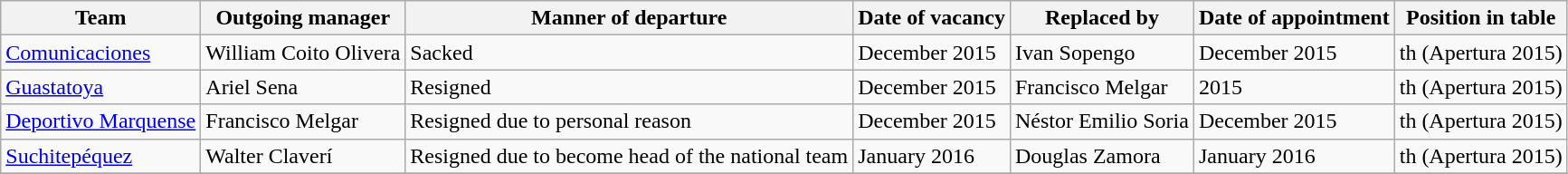<table class="wikitable">
<tr>
<th>Team</th>
<th>Outgoing manager</th>
<th>Manner of departure</th>
<th>Date of vacancy</th>
<th>Replaced by</th>
<th>Date of appointment</th>
<th>Position in table</th>
</tr>
<tr>
<td><a href='#'>Comunicaciones</a></td>
<td> William Coito Olivera</td>
<td>Sacked</td>
<td>December 2015</td>
<td> Ivan Sopengo</td>
<td>December 2015</td>
<td>th (Apertura 2015)</td>
</tr>
<tr>
<td><a href='#'>Guastatoya</a></td>
<td> Ariel Sena</td>
<td>Resigned</td>
<td>December 2015</td>
<td> Francisco Melgar</td>
<td>2015</td>
<td>th (Apertura 2015)</td>
</tr>
<tr>
<td><a href='#'>Deportivo Marquense</a></td>
<td> Francisco Melgar</td>
<td>Resigned due to personal reason</td>
<td>December 2015</td>
<td> Néstor Emilio Soria</td>
<td>December 2015</td>
<td>th (Apertura 2015)</td>
</tr>
<tr>
<td><a href='#'>Suchitepéquez</a></td>
<td> Walter Claverí</td>
<td>Resigned due to become head of the national team</td>
<td>January 2016</td>
<td> Douglas Zamora</td>
<td>January 2016</td>
<td>th (Apertura 2015)</td>
</tr>
<tr>
</tr>
</table>
